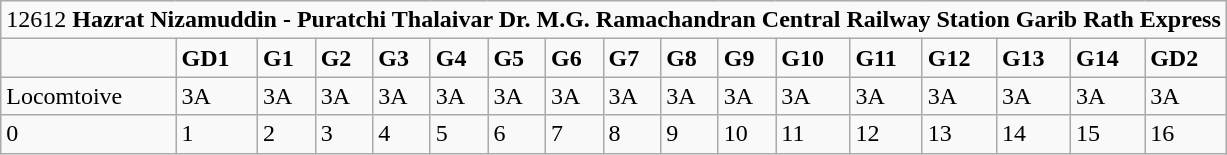<table class="wikitable">
<tr>
<td colspan="17">12612 <strong>Hazrat Nizamuddin - Puratchi Thalaivar Dr. M.G. Ramachandran Central Railway Station Garib Rath Express</strong></td>
</tr>
<tr>
<td></td>
<td><strong>GD1</strong></td>
<td><strong>G1</strong></td>
<td><strong>G2</strong></td>
<td><strong>G3</strong></td>
<td><strong>G4</strong></td>
<td><strong>G5</strong></td>
<td><strong>G6</strong></td>
<td><strong>G7</strong></td>
<td><strong>G8</strong></td>
<td><strong>G9</strong></td>
<td><strong>G10</strong></td>
<td><strong>G11</strong></td>
<td><strong>G12</strong></td>
<td><strong>G13</strong></td>
<td><strong>G14</strong></td>
<td><strong>GD2</strong></td>
</tr>
<tr>
<td>Locomtoive</td>
<td>3A</td>
<td>3A</td>
<td>3A</td>
<td>3A</td>
<td>3A</td>
<td>3A</td>
<td>3A</td>
<td>3A</td>
<td>3A</td>
<td>3A</td>
<td>3A</td>
<td>3A</td>
<td>3A</td>
<td>3A</td>
<td>3A</td>
<td>3A</td>
</tr>
<tr>
<td>0</td>
<td>1</td>
<td>2</td>
<td>3</td>
<td>4</td>
<td>5</td>
<td>6</td>
<td>7</td>
<td>8</td>
<td>9</td>
<td>10</td>
<td>11</td>
<td>12</td>
<td>13</td>
<td>14</td>
<td>15</td>
<td>16</td>
</tr>
</table>
